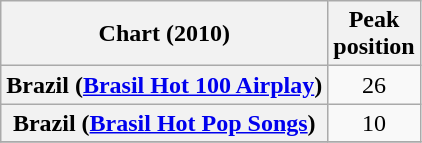<table class="wikitable plainrowheaders sortable" style="text-align:center">
<tr>
<th scope="col">Chart (2010)</th>
<th scope="col">Peak<br>position</th>
</tr>
<tr>
<th scope="row">Brazil (<a href='#'>Brasil Hot 100 Airplay</a>)</th>
<td style=“text-align:center;">26</td>
</tr>
<tr>
<th scope="row">Brazil (<a href='#'>Brasil Hot Pop Songs</a>)</th>
<td style=“text-align:center;">10</td>
</tr>
<tr>
</tr>
</table>
